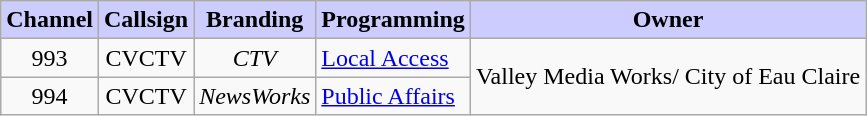<table class=wikitable style="text-align:center">
<tr>
<th style="background:#ccf;">Channel</th>
<th style="background:#ccf;" rowspan="1">Callsign</th>
<th style="background:#ccf;" rowspan="1">Branding</th>
<th style="background:#ccf;" colspan="1">Programming</th>
<th style="background:#ccf;" rowspan="1">Owner</th>
</tr>
<tr>
<td>993</td>
<td>CVCTV</td>
<td><em>CTV</em></td>
<td style="text-align:left"><a href='#'>Local Access</a></td>
<td rowspan=2 style="text-align:left">Valley Media Works/ City of Eau Claire</td>
</tr>
<tr>
<td>994</td>
<td>CVCTV</td>
<td><em>NewsWorks</em></td>
<td style="text-align:left"><a href='#'>Public Affairs</a></td>
</tr>
</table>
